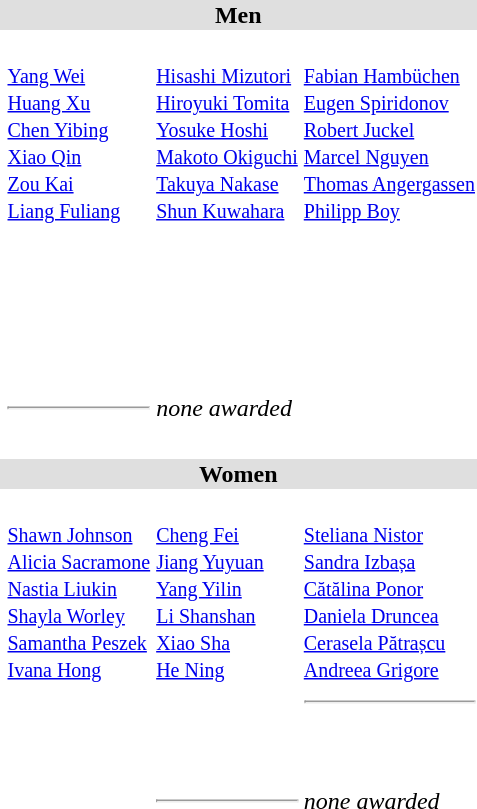<table>
<tr style="background:#dfdfdf;">
<td colspan="4" style="text-align:center;"><strong>Men</strong></td>
</tr>
<tr>
<th scope=row style="text-align:left"><br></th>
<td><br><small><a href='#'>Yang Wei</a><br><a href='#'>Huang Xu</a><br><a href='#'>Chen Yibing</a><br><a href='#'>Xiao Qin</a><br><a href='#'>Zou Kai</a><br><a href='#'>Liang Fuliang</a></small></td>
<td><br><small><a href='#'>Hisashi Mizutori</a><br><a href='#'>Hiroyuki Tomita</a><br><a href='#'>Yosuke Hoshi</a><br><a href='#'>Makoto Okiguchi</a><br><a href='#'>Takuya Nakase</a><br><a href='#'>Shun Kuwahara</a></small></td>
<td><br><small><a href='#'>Fabian Hambüchen</a><br><a href='#'>Eugen Spiridonov</a><br><a href='#'>Robert Juckel</a><br><a href='#'>Marcel Nguyen</a><br><a href='#'>Thomas Angergassen</a><br><a href='#'>Philipp Boy</a></small></td>
</tr>
<tr>
<th scope=row style="text-align:left"><br></th>
<td></td>
<td></td>
<td></td>
</tr>
<tr>
<th scope=row style="text-align:left"><br></th>
<td></td>
<td></td>
<td></td>
</tr>
<tr>
<th scope=row style="text-align:left"><br></th>
<td></td>
<td></td>
<td></td>
</tr>
<tr>
<th scope=row style="text-align:left"><br></th>
<td></td>
<td></td>
<td></td>
</tr>
<tr>
<th scope=row style="text-align:left"><br></th>
<td></td>
<td></td>
<td></td>
</tr>
<tr>
<th scope=row style="text-align:left"><br></th>
<td><hr></td>
<td><em>none awarded</em></td>
<td></td>
</tr>
<tr>
<th scope=row style="text-align:left"><br></th>
<td></td>
<td></td>
<td></td>
</tr>
<tr style="background:#dfdfdf;">
<td colspan="4" style="text-align:center;"><strong>Women</strong></td>
</tr>
<tr>
<th scope=row style="text-align:left"><br></th>
<td><br><small><a href='#'>Shawn Johnson</a><br><a href='#'>Alicia Sacramone</a><br><a href='#'>Nastia Liukin</a><br><a href='#'>Shayla Worley</a><br><a href='#'>Samantha Peszek</a><br><a href='#'>Ivana Hong</a></small></td>
<td><br><small><a href='#'>Cheng Fei</a><br><a href='#'>Jiang Yuyuan</a><br><a href='#'>Yang Yilin</a><br><a href='#'>Li Shanshan</a><br><a href='#'>Xiao Sha</a><br><a href='#'>He Ning</a></small></td>
<td><br><small><a href='#'>Steliana Nistor</a><br><a href='#'>Sandra Izbașa</a><br><a href='#'>Cătălina Ponor</a><br><a href='#'>Daniela Druncea</a><br><a href='#'>Cerasela Pătrașcu</a><br><a href='#'>Andreea Grigore</a></small></td>
</tr>
<tr>
<th scope=row style="text-align:left"><br></th>
<td></td>
<td></td>
<td><hr></td>
</tr>
<tr>
<th scope=row style="text-align:left"><br></th>
<td></td>
<td></td>
<td></td>
</tr>
<tr>
<th scope=row style="text-align:left"><br></th>
<td></td>
<td></td>
<td></td>
</tr>
<tr>
<th scope=row style="text-align:left"><br></th>
<td></td>
<td><hr></td>
<td><em>none awarded</em></td>
</tr>
<tr>
<th scope=row style="text-align:left"><br></th>
<td></td>
<td></td>
<td></td>
</tr>
</table>
